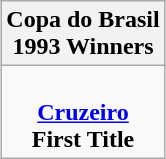<table class="wikitable" style="text-align: center; margin: 0 auto;">
<tr>
<th>Copa do Brasil<br>1993 Winners</th>
</tr>
<tr>
<td><br><strong><a href='#'>Cruzeiro</a></strong><br><strong>First Title</strong></td>
</tr>
</table>
